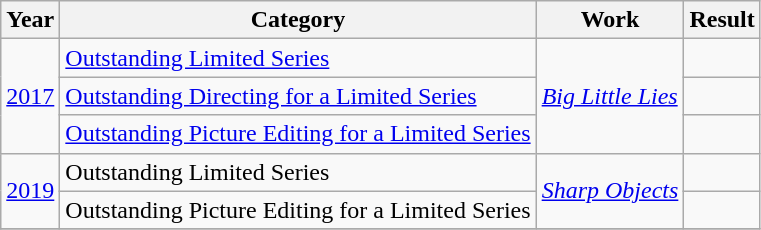<table class="wikitable">
<tr>
<th>Year</th>
<th>Category</th>
<th>Work</th>
<th>Result</th>
</tr>
<tr>
<td rowspan=3><a href='#'>2017</a></td>
<td><a href='#'>Outstanding Limited Series</a></td>
<td rowspan=3><em><a href='#'>Big Little Lies</a></em></td>
<td></td>
</tr>
<tr>
<td><a href='#'>Outstanding Directing for a Limited Series</a></td>
<td></td>
</tr>
<tr>
<td><a href='#'>Outstanding Picture Editing for a Limited Series</a></td>
<td></td>
</tr>
<tr>
<td rowspan=2><a href='#'>2019</a></td>
<td>Outstanding Limited Series</td>
<td rowspan=2><em><a href='#'>Sharp Objects</a></em></td>
<td></td>
</tr>
<tr>
<td>Outstanding Picture Editing for a Limited Series</td>
<td></td>
</tr>
<tr>
</tr>
</table>
